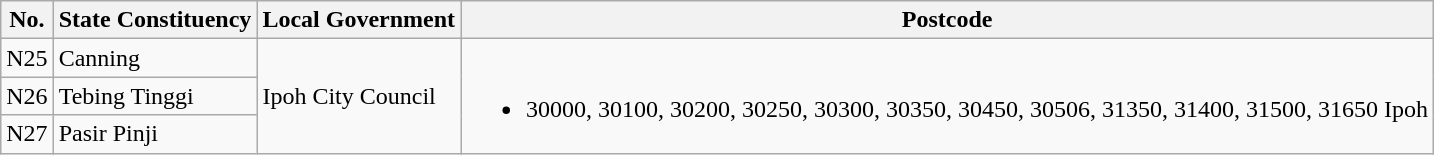<table class="wikitable">
<tr>
<th>No.</th>
<th>State Constituency</th>
<th>Local Government</th>
<th>Postcode</th>
</tr>
<tr>
<td>N25</td>
<td>Canning</td>
<td rowspan="3">Ipoh City Council</td>
<td rowspan="3"><br><ul><li>30000, 30100, 30200, 30250, 30300, 30350, 30450, 30506, 31350, 31400, 31500, 31650 Ipoh</li></ul></td>
</tr>
<tr>
<td>N26</td>
<td>Tebing Tinggi</td>
</tr>
<tr>
<td>N27</td>
<td>Pasir Pinji</td>
</tr>
</table>
